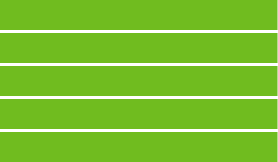<table style="width: 20%;">
<tr>
<td style="background:#70BC1F;"> </td>
<td></td>
</tr>
<tr>
<td style="background:#70BC1F;"> </td>
<td></td>
</tr>
<tr>
<td style="background:#70BC1F;"> </td>
<td><br></td>
</tr>
<tr>
<td style="background:#70BC1F;"> </td>
<td><br></td>
</tr>
<tr>
<td style="background:#70BC1F;"> </td>
<td></td>
</tr>
</table>
